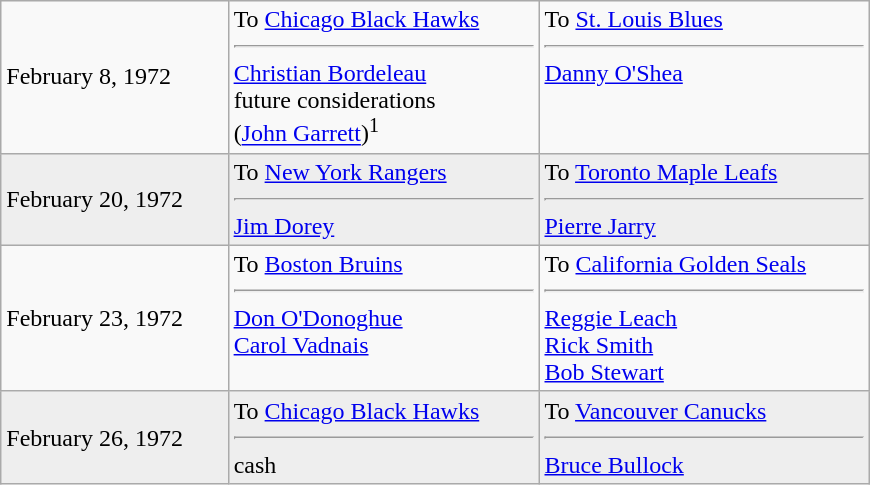<table class="wikitable" style="border:1px solid #999; width:580px;">
<tr>
<td>February 8, 1972</td>
<td valign="top">To <a href='#'>Chicago Black Hawks</a><hr><a href='#'>Christian Bordeleau</a><br>future considerations<br>(<a href='#'>John Garrett</a>)<sup>1</sup></td>
<td valign="top">To <a href='#'>St. Louis Blues</a><hr><a href='#'>Danny O'Shea</a></td>
</tr>
<tr bgcolor="#eeeeee">
<td>February 20, 1972</td>
<td valign="top">To <a href='#'>New York Rangers</a><hr><a href='#'>Jim Dorey</a></td>
<td valign="top">To <a href='#'>Toronto Maple Leafs</a><hr><a href='#'>Pierre Jarry</a></td>
</tr>
<tr>
<td>February 23, 1972</td>
<td valign="top">To <a href='#'>Boston Bruins</a><hr><a href='#'>Don O'Donoghue</a><br><a href='#'>Carol Vadnais</a></td>
<td valign="top">To <a href='#'>California Golden Seals</a><hr><a href='#'>Reggie Leach</a><br><a href='#'>Rick Smith</a><br><a href='#'>Bob Stewart</a></td>
</tr>
<tr bgcolor="#eeeeee">
<td>February 26, 1972</td>
<td valign="top">To <a href='#'>Chicago Black Hawks</a><hr>cash</td>
<td valign="top">To <a href='#'>Vancouver Canucks</a><hr><a href='#'>Bruce Bullock</a></td>
</tr>
</table>
